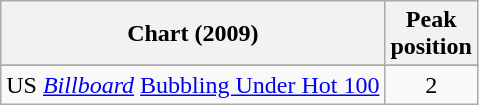<table class="wikitable sortable">
<tr>
<th align="left">Chart (2009)</th>
<th align="center">Peak<br>position</th>
</tr>
<tr>
</tr>
<tr>
<td>US <em><a href='#'>Billboard</a></em> <a href='#'>Bubbling Under Hot 100</a></td>
<td align=center>2</td>
</tr>
</table>
